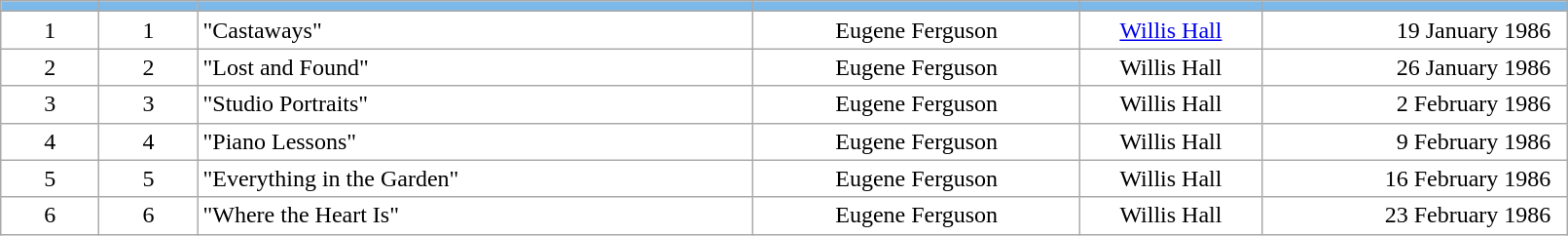<table class="wikitable" style="width:85%; background:white">
<tr>
<td bgcolor=7CB9E8 align=center></td>
<td bgcolor=7CB9E8 align=center></td>
<td bgcolor=7CB9E8 align=center></td>
<td bgcolor=7CB9E8 align=center></td>
<td bgcolor=7CB9E8 align=center></td>
<td bgcolor=7CB9E8 align=center></td>
</tr>
<tr>
<td width=40px align=center>1</td>
<td width=40px align=center>1</td>
<td width=260px align=left>"Castaways"</td>
<td width=150px align=center>Eugene Ferguson</td>
<td width=80px align=center><a href='#'>Willis Hall</a></td>
<td width=140px align=right>19 January 1986  </td>
</tr>
<tr>
<td align=center>2</td>
<td align=center>2</td>
<td align=left>"Lost and Found"</td>
<td align=center>Eugene Ferguson</td>
<td align=center>Willis Hall</td>
<td align=right>26 January 1986  </td>
</tr>
<tr>
<td align=center>3</td>
<td align=center>3</td>
<td align=left>"Studio Portraits"</td>
<td align=center>Eugene Ferguson</td>
<td align=center>Willis Hall</td>
<td align=right>2 February 1986  </td>
</tr>
<tr>
<td align=center>4</td>
<td align=center>4</td>
<td align=left>"Piano Lessons"</td>
<td align=center>Eugene Ferguson</td>
<td align=center>Willis Hall</td>
<td align=right>9 February 1986  </td>
</tr>
<tr>
<td align=center>5</td>
<td align=center>5</td>
<td align=left>"Everything in the Garden"</td>
<td align=center>Eugene Ferguson</td>
<td align=center>Willis Hall</td>
<td align=right>16 February 1986  </td>
</tr>
<tr>
<td align=center>6</td>
<td align=center>6</td>
<td align=left>"Where the Heart Is"</td>
<td align=center>Eugene Ferguson</td>
<td align=center>Willis Hall</td>
<td align=right>23 February 1986  </td>
</tr>
</table>
